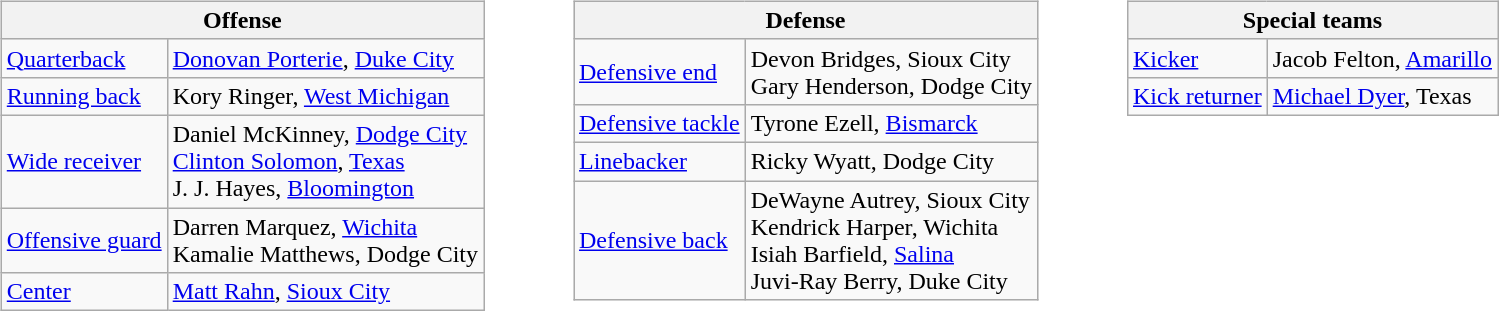<table border=0>
<tr valign="top">
<td><br><table class="wikitable">
<tr>
<th colspan="2">Offense</th>
</tr>
<tr>
<td><a href='#'>Quarterback</a></td>
<td><a href='#'>Donovan Porterie</a>, <a href='#'>Duke City</a></td>
</tr>
<tr>
<td><a href='#'>Running back</a></td>
<td>Kory Ringer, <a href='#'>West Michigan</a></td>
</tr>
<tr>
<td><a href='#'>Wide receiver</a></td>
<td>Daniel McKinney, <a href='#'>Dodge City</a><br><a href='#'>Clinton Solomon</a>, <a href='#'>Texas</a><br>J. J. Hayes, <a href='#'>Bloomington</a></td>
</tr>
<tr>
<td><a href='#'>Offensive guard</a></td>
<td>Darren Marquez, <a href='#'>Wichita</a><br>Kamalie Matthews, Dodge City</td>
</tr>
<tr>
<td><a href='#'>Center</a></td>
<td><a href='#'>Matt Rahn</a>, <a href='#'>Sioux City</a></td>
</tr>
</table>
</td>
<td style="padding-left:40px;"><br><table class="wikitable">
<tr>
<th colspan="2">Defense</th>
</tr>
<tr>
<td><a href='#'>Defensive end</a></td>
<td>Devon Bridges, Sioux City<br>Gary Henderson, Dodge City</td>
</tr>
<tr>
<td><a href='#'>Defensive tackle</a></td>
<td>Tyrone Ezell, <a href='#'>Bismarck</a></td>
</tr>
<tr>
<td><a href='#'>Linebacker</a></td>
<td>Ricky Wyatt, Dodge City</td>
</tr>
<tr>
<td><a href='#'>Defensive back</a></td>
<td>DeWayne Autrey, Sioux City<br>Kendrick Harper, Wichita<br>Isiah Barfield, <a href='#'>Salina</a><br>Juvi-Ray Berry, Duke City</td>
</tr>
</table>
</td>
<td style="padding-left:40px;"><br><table class="wikitable">
<tr>
<th colspan="6">Special teams</th>
</tr>
<tr>
<td><a href='#'>Kicker</a></td>
<td>Jacob Felton, <a href='#'>Amarillo</a></td>
</tr>
<tr>
<td><a href='#'>Kick returner</a></td>
<td><a href='#'>Michael Dyer</a>, Texas</td>
</tr>
</table>
</td>
</tr>
</table>
